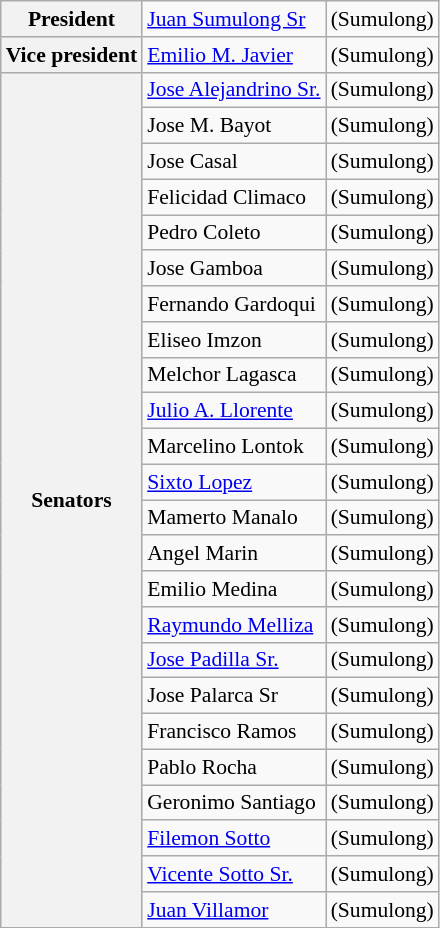<table class=wikitable style="font-size:90%">
<tr>
<th>President</th>
<td><a href='#'>Juan Sumulong Sr</a></td>
<td> (Sumulong)</td>
</tr>
<tr>
<th>Vice president</th>
<td><a href='#'>Emilio M. Javier</a></td>
<td> (Sumulong)</td>
</tr>
<tr>
<th rowspan="24">Senators</th>
<td><a href='#'>Jose Alejandrino Sr.</a></td>
<td> (Sumulong)</td>
</tr>
<tr>
<td>Jose M. Bayot</td>
<td> (Sumulong)</td>
</tr>
<tr>
<td>Jose Casal</td>
<td> (Sumulong)</td>
</tr>
<tr>
<td>Felicidad Climaco</td>
<td> (Sumulong)</td>
</tr>
<tr>
<td>Pedro Coleto</td>
<td> (Sumulong)</td>
</tr>
<tr>
<td>Jose Gamboa</td>
<td> (Sumulong)</td>
</tr>
<tr>
<td>Fernando Gardoqui</td>
<td> (Sumulong)</td>
</tr>
<tr>
<td>Eliseo Imzon</td>
<td> (Sumulong)</td>
</tr>
<tr>
<td>Melchor Lagasca</td>
<td> (Sumulong)</td>
</tr>
<tr>
<td><a href='#'>Julio A. Llorente</a></td>
<td> (Sumulong)</td>
</tr>
<tr>
<td>Marcelino Lontok</td>
<td> (Sumulong)</td>
</tr>
<tr>
<td><a href='#'>Sixto Lopez</a></td>
<td> (Sumulong)</td>
</tr>
<tr>
<td>Mamerto Manalo</td>
<td> (Sumulong)</td>
</tr>
<tr>
<td>Angel Marin</td>
<td> (Sumulong)</td>
</tr>
<tr>
<td>Emilio Medina</td>
<td> (Sumulong)</td>
</tr>
<tr>
<td><a href='#'>Raymundo Melliza</a></td>
<td> (Sumulong)</td>
</tr>
<tr>
<td><a href='#'>Jose Padilla Sr.</a></td>
<td> (Sumulong)</td>
</tr>
<tr>
<td>Jose Palarca Sr</td>
<td> (Sumulong)</td>
</tr>
<tr>
<td>Francisco Ramos</td>
<td> (Sumulong)</td>
</tr>
<tr>
<td>Pablo Rocha</td>
<td> (Sumulong)</td>
</tr>
<tr>
<td>Geronimo Santiago</td>
<td> (Sumulong)</td>
</tr>
<tr>
<td><a href='#'>Filemon Sotto</a></td>
<td> (Sumulong)</td>
</tr>
<tr>
<td><a href='#'>Vicente Sotto Sr.</a></td>
<td> (Sumulong)</td>
</tr>
<tr>
<td><a href='#'>Juan Villamor</a></td>
<td> (Sumulong)</td>
</tr>
</table>
